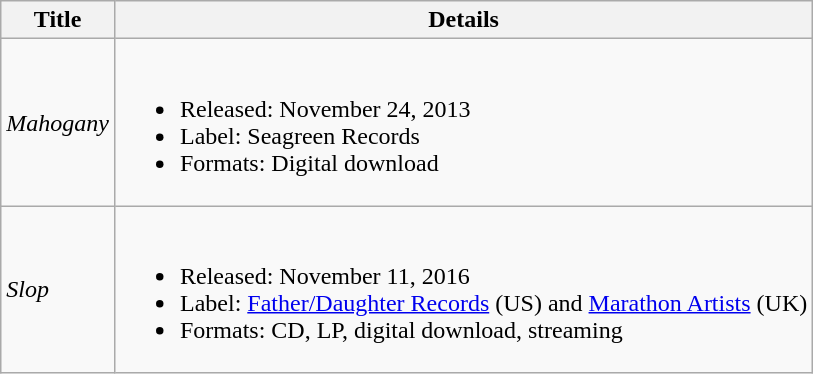<table class="wikitable">
<tr>
<th>Title</th>
<th>Details</th>
</tr>
<tr>
<td><em>Mahogany</em></td>
<td><br><ul><li>Released: November 24, 2013</li><li>Label: Seagreen Records</li><li>Formats: Digital download</li></ul></td>
</tr>
<tr>
<td><em>Slop</em></td>
<td><br><ul><li>Released: November 11, 2016</li><li>Label: <a href='#'>Father/Daughter Records</a> (US) and <a href='#'>Marathon Artists</a> (UK)</li><li>Formats: CD, LP, digital download, streaming</li></ul></td>
</tr>
</table>
